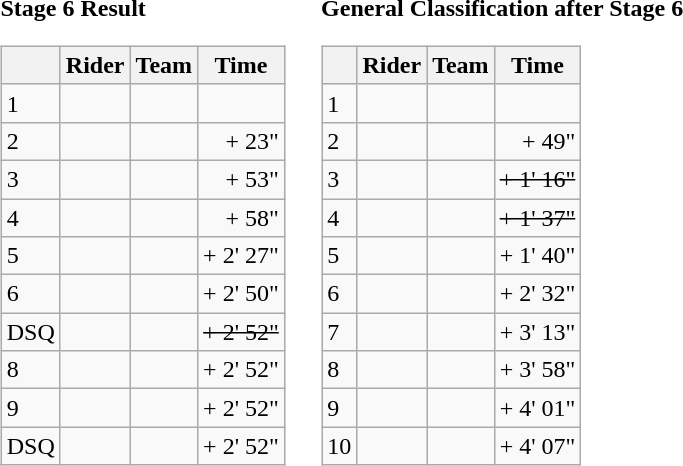<table>
<tr>
<td><strong>Stage 6 Result</strong><br><table class="wikitable">
<tr>
<th></th>
<th>Rider</th>
<th>Team</th>
<th>Time</th>
</tr>
<tr>
<td>1</td>
<td> </td>
<td></td>
<td align="right"></td>
</tr>
<tr>
<td>2</td>
<td></td>
<td></td>
<td align="right">+ 23"</td>
</tr>
<tr>
<td>3</td>
<td></td>
<td></td>
<td align="right">+ 53"</td>
</tr>
<tr>
<td>4</td>
<td></td>
<td></td>
<td align="right">+ 58"</td>
</tr>
<tr>
<td>5</td>
<td></td>
<td></td>
<td align="right">+ 2' 27"</td>
</tr>
<tr>
<td>6</td>
<td></td>
<td></td>
<td align="right">+ 2' 50"</td>
</tr>
<tr>
<td>DSQ</td>
<td><s></s></td>
<td><s></s></td>
<td align="right"><s>+ 2' 52"</s></td>
</tr>
<tr>
<td>8</td>
<td></td>
<td></td>
<td align="right">+ 2' 52"</td>
</tr>
<tr>
<td>9</td>
<td></td>
<td></td>
<td align="right">+ 2' 52"</td>
</tr>
<tr>
<td>DSQ</td>
<td><s></s></td>
<td><s></s></td>
<td align="right">+ 2' 52"</td>
</tr>
</table>
</td>
<td></td>
<td><strong>General Classification after Stage 6</strong><br><table class="wikitable">
<tr>
<th></th>
<th>Rider</th>
<th>Team</th>
<th>Time</th>
</tr>
<tr>
<td>1</td>
<td> </td>
<td></td>
<td align="right"></td>
</tr>
<tr>
<td>2</td>
<td> </td>
<td></td>
<td align="right">+ 49"</td>
</tr>
<tr>
<td>3</td>
<td><s></s></td>
<td><s></s></td>
<td align="right"><s>+ 1' 16"</s></td>
</tr>
<tr>
<td>4</td>
<td><s></s></td>
<td><s></s></td>
<td align="right"><s>+ 1' 37"</s></td>
</tr>
<tr>
<td>5</td>
<td></td>
<td></td>
<td align="right">+ 1' 40"</td>
</tr>
<tr>
<td>6</td>
<td></td>
<td></td>
<td align="right">+ 2' 32"</td>
</tr>
<tr>
<td>7</td>
<td> </td>
<td></td>
<td align="right">+ 3' 13"</td>
</tr>
<tr>
<td>8</td>
<td></td>
<td></td>
<td align="right">+ 3' 58"</td>
</tr>
<tr>
<td>9</td>
<td></td>
<td></td>
<td align="right">+ 4' 01"</td>
</tr>
<tr>
<td>10</td>
<td></td>
<td></td>
<td align="right">+ 4' 07"</td>
</tr>
</table>
</td>
</tr>
</table>
